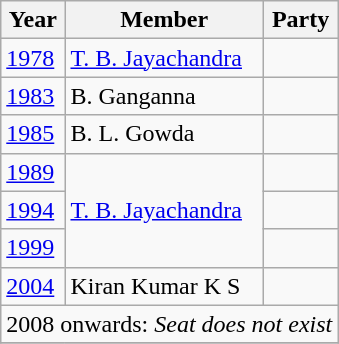<table class="wikitable sortable">
<tr>
<th>Year</th>
<th>Member</th>
<th colspan="2">Party</th>
</tr>
<tr>
<td><a href='#'>1978</a></td>
<td><a href='#'>T. B. Jayachandra</a></td>
<td></td>
</tr>
<tr>
<td><a href='#'>1983</a></td>
<td>B. Ganganna</td>
<td></td>
</tr>
<tr>
<td><a href='#'>1985</a></td>
<td>B. L. Gowda</td>
</tr>
<tr>
<td><a href='#'>1989</a></td>
<td rowspan=3><a href='#'>T. B. Jayachandra</a></td>
<td></td>
</tr>
<tr>
<td><a href='#'>1994</a></td>
<td></td>
</tr>
<tr>
<td><a href='#'>1999</a></td>
</tr>
<tr>
<td><a href='#'>2004</a></td>
<td>Kiran Kumar K S</td>
<td></td>
</tr>
<tr>
<td colspan=4 align=center>2008 onwards: <em>Seat does not exist</em></td>
</tr>
<tr>
</tr>
</table>
